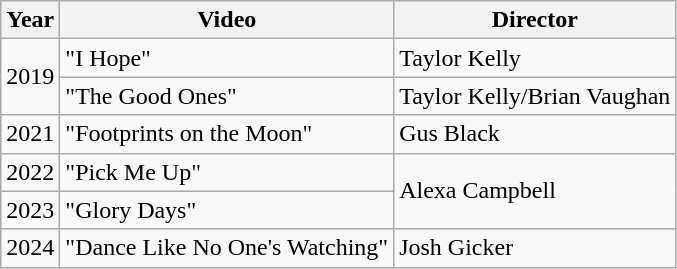<table class="wikitable">
<tr>
<th>Year</th>
<th>Video</th>
<th>Director</th>
</tr>
<tr>
<td rowspan="2">2019</td>
<td>"I Hope"</td>
<td>Taylor Kelly</td>
</tr>
<tr>
<td>"The Good Ones"</td>
<td>Taylor Kelly/Brian Vaughan</td>
</tr>
<tr>
<td>2021</td>
<td>"Footprints on the Moon"</td>
<td>Gus Black</td>
</tr>
<tr>
<td>2022</td>
<td>"Pick Me Up"</td>
<td rowspan="2">Alexa Campbell</td>
</tr>
<tr>
<td>2023</td>
<td>"Glory Days"</td>
</tr>
<tr>
<td>2024</td>
<td>"Dance Like No One's Watching"</td>
<td>Josh Gicker</td>
</tr>
</table>
